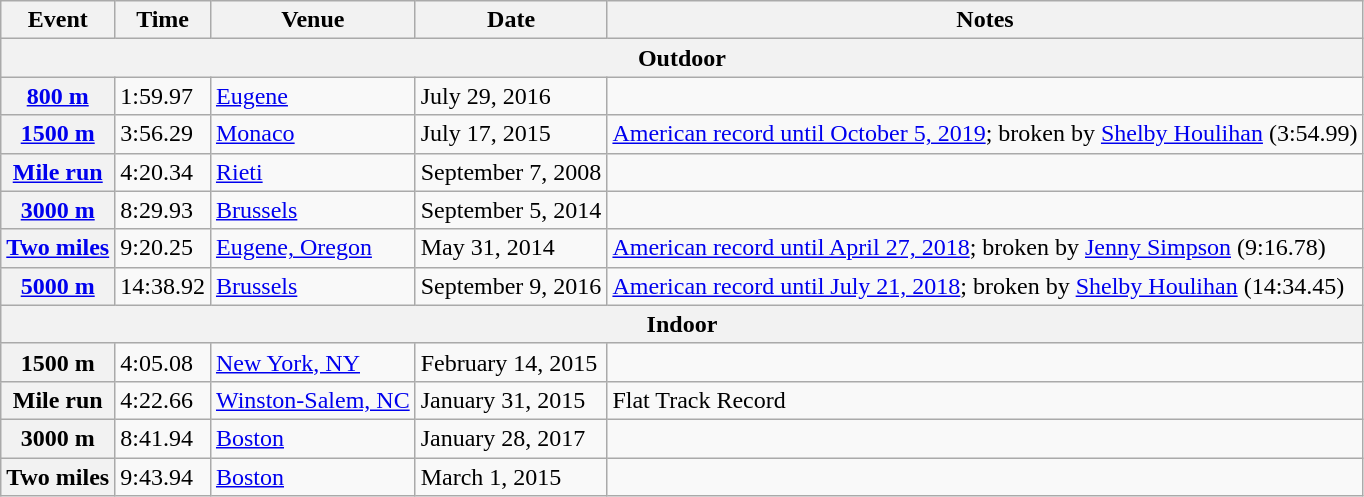<table class="wikitable">
<tr>
<th>Event</th>
<th>Time</th>
<th>Venue</th>
<th>Date</th>
<th>Notes</th>
</tr>
<tr>
<th colspan=5>Outdoor</th>
</tr>
<tr>
<th><a href='#'>800 m</a></th>
<td>1:59.97</td>
<td><a href='#'>Eugene</a></td>
<td>July 29, 2016</td>
<td></td>
</tr>
<tr>
<th><a href='#'>1500 m</a></th>
<td>3:56.29</td>
<td><a href='#'>Monaco</a></td>
<td>July 17, 2015</td>
<td><a href='#'>American record until October 5, 2019</a>; broken by <a href='#'>Shelby Houlihan</a> (3:54.99)</td>
</tr>
<tr>
<th><a href='#'>Mile run</a></th>
<td>4:20.34</td>
<td><a href='#'>Rieti</a></td>
<td>September 7, 2008</td>
<td></td>
</tr>
<tr>
<th><a href='#'>3000 m</a></th>
<td>8:29.93</td>
<td><a href='#'>Brussels</a></td>
<td>September 5, 2014</td>
<td></td>
</tr>
<tr>
<th><a href='#'>Two miles</a></th>
<td>9:20.25</td>
<td><a href='#'>Eugene, Oregon</a></td>
<td>May 31, 2014</td>
<td><a href='#'>American record until April 27, 2018</a>; broken by <a href='#'>Jenny Simpson</a> (9:16.78)</td>
</tr>
<tr>
<th><a href='#'>5000 m</a></th>
<td>14:38.92</td>
<td><a href='#'>Brussels</a></td>
<td>September 9, 2016</td>
<td><a href='#'>American record until July 21, 2018</a>; broken by <a href='#'>Shelby Houlihan</a> (14:34.45)</td>
</tr>
<tr>
<th colspan=5>Indoor</th>
</tr>
<tr>
<th>1500 m</th>
<td>4:05.08</td>
<td><a href='#'>New York, NY</a></td>
<td>February 14, 2015</td>
<td></td>
</tr>
<tr>
<th>Mile run</th>
<td>4:22.66</td>
<td><a href='#'>Winston-Salem, NC</a></td>
<td>January 31, 2015</td>
<td>Flat Track Record</td>
</tr>
<tr>
<th>3000 m</th>
<td>8:41.94</td>
<td><a href='#'>Boston</a></td>
<td>January 28, 2017</td>
<td></td>
</tr>
<tr>
<th>Two miles</th>
<td>9:43.94</td>
<td><a href='#'>Boston</a></td>
<td>March 1, 2015</td>
<td></td>
</tr>
</table>
